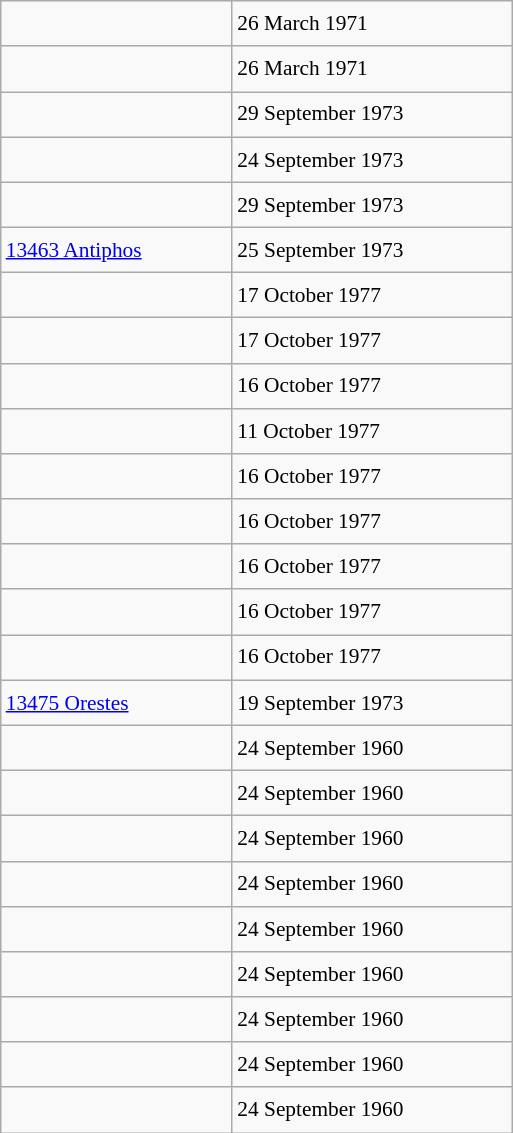<table class="wikitable" style="font-size: 89%; float: left; width: 24em; margin-right: 1em; line-height: 1.65em">
<tr>
<td></td>
<td>26 March 1971</td>
</tr>
<tr>
<td></td>
<td>26 March 1971</td>
</tr>
<tr>
<td></td>
<td>29 September 1973</td>
</tr>
<tr>
<td></td>
<td>24 September 1973</td>
</tr>
<tr>
<td></td>
<td>29 September 1973</td>
</tr>
<tr>
<td><a href='#'>13463 Antiphos</a></td>
<td>25 September 1973</td>
</tr>
<tr>
<td></td>
<td>17 October 1977</td>
</tr>
<tr>
<td></td>
<td>17 October 1977</td>
</tr>
<tr>
<td></td>
<td>16 October 1977</td>
</tr>
<tr>
<td></td>
<td>11 October 1977</td>
</tr>
<tr>
<td></td>
<td>16 October 1977</td>
</tr>
<tr>
<td></td>
<td>16 October 1977</td>
</tr>
<tr>
<td></td>
<td>16 October 1977</td>
</tr>
<tr>
<td></td>
<td>16 October 1977</td>
</tr>
<tr>
<td></td>
<td>16 October 1977</td>
</tr>
<tr>
<td><a href='#'>13475 Orestes</a></td>
<td>19 September 1973</td>
</tr>
<tr>
<td></td>
<td>24 September 1960</td>
</tr>
<tr>
<td></td>
<td>24 September 1960</td>
</tr>
<tr>
<td></td>
<td>24 September 1960</td>
</tr>
<tr>
<td></td>
<td>24 September 1960</td>
</tr>
<tr>
<td></td>
<td>24 September 1960</td>
</tr>
<tr>
<td></td>
<td>24 September 1960</td>
</tr>
<tr>
<td></td>
<td>24 September 1960</td>
</tr>
<tr>
<td></td>
<td>24 September 1960</td>
</tr>
<tr>
<td></td>
<td>24 September 1960</td>
</tr>
</table>
